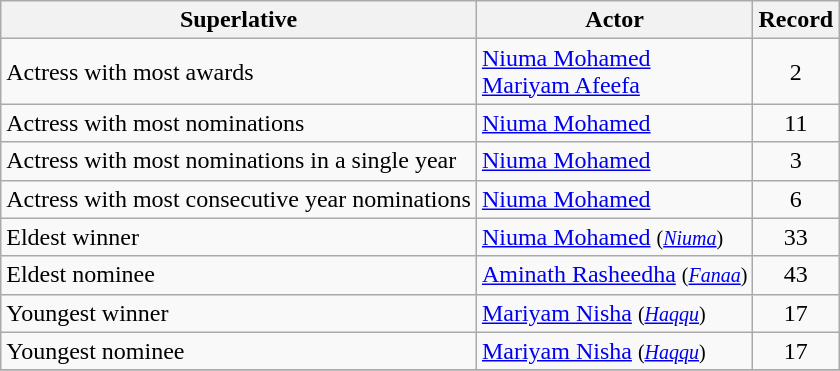<table class="wikitable">
<tr>
<th>Superlative</th>
<th>Actor</th>
<th>Record</th>
</tr>
<tr>
<td>Actress with most awards</td>
<td><a href='#'>Niuma Mohamed</a><br><a href='#'>Mariyam Afeefa</a></td>
<td style="text-align: center;">2</td>
</tr>
<tr>
<td>Actress with most nominations</td>
<td><a href='#'>Niuma Mohamed</a></td>
<td style="text-align: center;">11</td>
</tr>
<tr>
<td>Actress with most nominations in a single year</td>
<td><a href='#'>Niuma Mohamed</a></td>
<td style="text-align: center;">3<br></td>
</tr>
<tr>
<td>Actress with most consecutive year nominations</td>
<td><a href='#'>Niuma Mohamed</a></td>
<td style="text-align: center;">6<br></td>
</tr>
<tr>
<td>Eldest winner</td>
<td><a href='#'>Niuma Mohamed</a> <small>(<em><a href='#'>Niuma</a></em>)</small></td>
<td style="text-align: center;">33</td>
</tr>
<tr>
<td>Eldest nominee</td>
<td><a href='#'>Aminath Rasheedha</a> <small>(<em><a href='#'>Fanaa</a></em>)</small></td>
<td style="text-align: center;">43</td>
</tr>
<tr>
<td>Youngest winner</td>
<td><a href='#'>Mariyam Nisha</a> <small>(<em><a href='#'>Haqqu</a></em>)</small></td>
<td style="text-align: center;">17</td>
</tr>
<tr>
<td>Youngest nominee</td>
<td><a href='#'>Mariyam Nisha</a> <small>(<em><a href='#'>Haqqu</a></em>)</small></td>
<td style="text-align: center;">17</td>
</tr>
<tr>
</tr>
</table>
